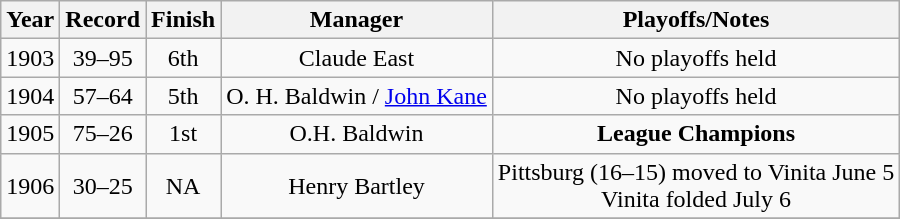<table class="wikitable" style="text-align:center">
<tr>
<th>Year</th>
<th>Record</th>
<th>Finish</th>
<th>Manager</th>
<th>Playoffs/Notes</th>
</tr>
<tr align=center>
<td>1903</td>
<td>39–95</td>
<td>6th</td>
<td>Claude East</td>
<td>No playoffs held</td>
</tr>
<tr align=center>
<td>1904</td>
<td>57–64</td>
<td>5th</td>
<td>O. H. Baldwin / <a href='#'>John Kane</a></td>
<td>No playoffs held</td>
</tr>
<tr align=center>
<td>1905</td>
<td>75–26</td>
<td>1st</td>
<td>O.H. Baldwin</td>
<td><strong>League Champions</strong></td>
</tr>
<tr align=center>
<td>1906</td>
<td>30–25</td>
<td>NA</td>
<td>Henry Bartley</td>
<td>Pittsburg (16–15) moved to Vinita June 5<br>Vinita folded July 6</td>
</tr>
<tr align=center>
</tr>
</table>
